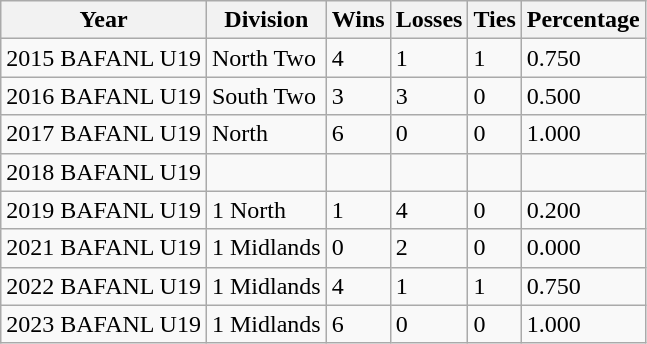<table class="wikitable">
<tr>
<th>Year</th>
<th>Division</th>
<th>Wins</th>
<th>Losses</th>
<th>Ties</th>
<th>Percentage</th>
</tr>
<tr>
<td>2015 BAFANL U19</td>
<td>North Two</td>
<td>4</td>
<td>1</td>
<td>1</td>
<td>0.750</td>
</tr>
<tr>
<td>2016 BAFANL U19</td>
<td>South Two</td>
<td>3</td>
<td>3</td>
<td>0</td>
<td>0.500</td>
</tr>
<tr>
<td>2017 BAFANL U19</td>
<td>North</td>
<td>6</td>
<td>0</td>
<td>0</td>
<td>1.000</td>
</tr>
<tr>
<td>2018 BAFANL U19</td>
<td></td>
<td></td>
<td></td>
<td></td>
<td></td>
</tr>
<tr>
<td>2019 BAFANL U19</td>
<td>1 North</td>
<td>1</td>
<td>4</td>
<td>0</td>
<td>0.200</td>
</tr>
<tr>
<td>2021 BAFANL U19</td>
<td>1 Midlands</td>
<td>0</td>
<td>2</td>
<td>0</td>
<td>0.000</td>
</tr>
<tr>
<td>2022 BAFANL U19</td>
<td>1 Midlands</td>
<td>4</td>
<td>1</td>
<td>1</td>
<td>0.750</td>
</tr>
<tr>
<td>2023 BAFANL U19</td>
<td>1 Midlands</td>
<td>6</td>
<td>0</td>
<td>0</td>
<td>1.000</td>
</tr>
</table>
